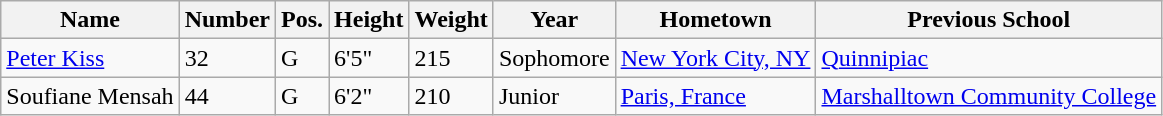<table class="wikitable sortable" border="1">
<tr>
<th>Name</th>
<th>Number</th>
<th>Pos.</th>
<th>Height</th>
<th>Weight</th>
<th>Year</th>
<th>Hometown</th>
<th class="unsortable">Previous School</th>
</tr>
<tr>
<td><a href='#'>Peter Kiss</a></td>
<td>32</td>
<td>G</td>
<td>6'5"</td>
<td>215</td>
<td>Sophomore</td>
<td><a href='#'>New York City, NY</a></td>
<td><a href='#'>Quinnipiac</a></td>
</tr>
<tr>
<td>Soufiane Mensah</td>
<td>44</td>
<td>G</td>
<td>6'2"</td>
<td>210</td>
<td>Junior</td>
<td><a href='#'>Paris, France</a></td>
<td><a href='#'>Marshalltown Community College</a></td>
</tr>
</table>
